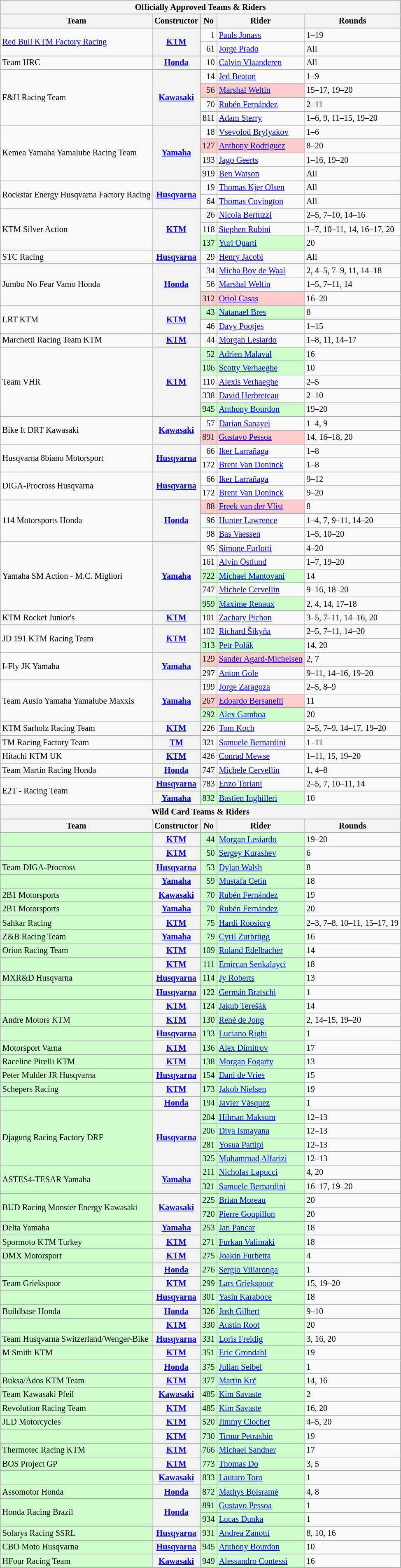<table class="wikitable" style="font-size: 85%;">
<tr>
<th colspan=5><strong>Officially Approved Teams & Riders</strong></th>
</tr>
<tr>
<th>Team</th>
<th>Constructor</th>
<th>No</th>
<th>Rider</th>
<th>Rounds</th>
</tr>
<tr>
<td rowspan=2><a href='#'>Red Bull KTM Factory Racing</a></td>
<th rowspan=2><a href='#'>KTM</a></th>
<td align="right">1</td>
<td> <a href='#'>Pauls Jonass</a></td>
<td>1–19</td>
</tr>
<tr>
<td align="right">61</td>
<td> <a href='#'>Jorge Prado</a></td>
<td>All</td>
</tr>
<tr>
<td>Team HRC</td>
<th><a href='#'>Honda</a></th>
<td align="right">10</td>
<td> <a href='#'>Calvin Vlaanderen</a></td>
<td>All</td>
</tr>
<tr>
<td rowspan=4>F&H Racing Team</td>
<th rowspan=4><a href='#'>Kawasaki</a></th>
<td align="right">14</td>
<td> <a href='#'>Jed Beaton</a></td>
<td>1–9</td>
</tr>
<tr>
<td style="background:#ffcccc;" align=right>56</td>
<td style="background:#ffcccc;"> <a href='#'>Marshal Weltin</a></td>
<td>15–17, 19–20</td>
</tr>
<tr>
<td align="right">70</td>
<td> <a href='#'>Rubén Fernández</a></td>
<td>2–11</td>
</tr>
<tr>
<td align="right">811</td>
<td> <a href='#'>Adam Sterry</a></td>
<td>1–6, 9, 11–15, 19–20</td>
</tr>
<tr>
<td rowspan=4>Kemea Yamaha Yamalube Racing Team</td>
<th rowspan=4><a href='#'>Yamaha</a></th>
<td align="right">18</td>
<td> <a href='#'>Vsevolod Brylyakov</a></td>
<td>1–6</td>
</tr>
<tr>
<td style="background:#ffcccc;" align=right>127</td>
<td style="background:#ffcccc;"> <a href='#'>Anthony Rodríguez</a></td>
<td>8–20</td>
</tr>
<tr>
<td align="right">193</td>
<td> <a href='#'>Jago Geerts</a></td>
<td>1–16, 19–20</td>
</tr>
<tr>
<td align="right">919</td>
<td> <a href='#'>Ben Watson</a></td>
<td>All</td>
</tr>
<tr>
<td rowspan=2>Rockstar Energy Husqvarna Factory Racing</td>
<th rowspan=2><a href='#'>Husqvarna</a></th>
<td align="right">19</td>
<td> <a href='#'>Thomas Kjer Olsen</a></td>
<td>All</td>
</tr>
<tr>
<td align="right">64</td>
<td> <a href='#'>Thomas Covington</a></td>
<td>All</td>
</tr>
<tr>
<td rowspan=3>KTM Silver Action</td>
<th rowspan=3><a href='#'>KTM</a></th>
<td align="right">26</td>
<td> <a href='#'>Nicola Bertuzzi</a></td>
<td>2–5, 7–10, 14–16</td>
</tr>
<tr>
<td align="right">118</td>
<td> <a href='#'>Stephen Rubini</a></td>
<td>1–7, 10–11, 14, 16–17, 20</td>
</tr>
<tr>
<td style="background:#ccffcc;" align=right>137</td>
<td style="background:#ccffcc;"> <a href='#'>Yuri Quarti</a></td>
<td>20</td>
</tr>
<tr>
<td>STC Racing</td>
<th><a href='#'>Husqvarna</a></th>
<td align="right">29</td>
<td> <a href='#'>Henry Jacobi</a></td>
<td>All</td>
</tr>
<tr>
<td rowspan=3>Jumbo No Fear Vamo Honda</td>
<th rowspan=3><a href='#'>Honda</a></th>
<td align="right">34</td>
<td> <a href='#'>Micha Boy de Waal</a></td>
<td>2, 4–5, 7–9, 11, 14–18</td>
</tr>
<tr>
<td align="right">56</td>
<td> <a href='#'>Marshal Weltin</a></td>
<td>1–5, 7–11, 14</td>
</tr>
<tr>
<td style="background:#ffcccc;" align=right>312</td>
<td style="background:#ffcccc;"> <a href='#'>Oriol Casas</a></td>
<td>16–20</td>
</tr>
<tr>
<td rowspan=2>LRT KTM</td>
<th rowspan=2><a href='#'>KTM</a></th>
<td style="background:#ccffcc;" align=right>43</td>
<td style="background:#ccffcc;"> <a href='#'>Natanael Bres</a></td>
<td>8</td>
</tr>
<tr>
<td align="right">46</td>
<td> <a href='#'>Davy Pootjes</a></td>
<td>1–15</td>
</tr>
<tr>
<td>Marchetti Racing Team KTM</td>
<th><a href='#'>KTM</a></th>
<td align="right">44</td>
<td> <a href='#'>Morgan Lesiardo</a></td>
<td>1–8, 11, 14–17</td>
</tr>
<tr>
<td rowspan=5>Team VHR</td>
<th rowspan=5><a href='#'>KTM</a></th>
<td style="background:#ccffcc;" align=right>52</td>
<td style="background:#ccffcc;"> <a href='#'>Adrien Malaval</a></td>
<td>16</td>
</tr>
<tr>
<td style="background:#ccffcc;" align=right>106</td>
<td style="background:#ccffcc;"> <a href='#'>Scotty Verhaeghe</a></td>
<td>10</td>
</tr>
<tr>
<td align="right">110</td>
<td> <a href='#'>Alexis Verhaeghe</a></td>
<td>2–5</td>
</tr>
<tr>
<td align="right">338</td>
<td> <a href='#'>David Herbreteau</a></td>
<td>2–10</td>
</tr>
<tr>
<td style="background:#ccffcc;" align=right>945</td>
<td style="background:#ccffcc;"> <a href='#'>Anthony Bourdon</a></td>
<td>19–20</td>
</tr>
<tr>
<td rowspan=2>Bike It DRT Kawasaki</td>
<th rowspan=2><a href='#'>Kawasaki</a></th>
<td align="right">57</td>
<td> <a href='#'>Darian Sanayei</a></td>
<td>1–4, 9</td>
</tr>
<tr>
<td style="background:#ffcccc;" align=right>891</td>
<td style="background:#ffcccc;"> <a href='#'>Gustavo Pessoa</a></td>
<td>14, 16–18, 20</td>
</tr>
<tr>
<td rowspan=2>Husqvarna 8biano Motorsport</td>
<th rowspan=2><a href='#'>Husqvarna</a></th>
<td align="right">66</td>
<td> <a href='#'>Iker Larrañaga</a></td>
<td>1–8</td>
</tr>
<tr>
<td align="right">172</td>
<td> <a href='#'>Brent Van Doninck</a></td>
<td>1–8</td>
</tr>
<tr>
<td rowspan=2>DIGA-Procross Husqvarna</td>
<th rowspan=2><a href='#'>Husqvarna</a></th>
<td align="right">66</td>
<td> <a href='#'>Iker Larrañaga</a></td>
<td>9–12</td>
</tr>
<tr>
<td align="right">172</td>
<td> <a href='#'>Brent Van Doninck</a></td>
<td>9–20</td>
</tr>
<tr>
<td rowspan=3>114 Motorsports Honda</td>
<th rowspan=3><a href='#'>Honda</a></th>
<td style="background:#ffcccc;" align=right>88</td>
<td style="background:#ffcccc;"> <a href='#'>Freek van der Vlist</a></td>
<td>8</td>
</tr>
<tr>
<td align="right">96</td>
<td> <a href='#'>Hunter Lawrence</a></td>
<td>1–4, 7, 9–11, 14–20</td>
</tr>
<tr>
<td align="right">98</td>
<td> <a href='#'>Bas Vaessen</a></td>
<td>1–5, 10–20</td>
</tr>
<tr>
<td rowspan=5>Yamaha SM Action - M.C. Migliori</td>
<th rowspan=5><a href='#'>Yamaha</a></th>
<td align="right">95</td>
<td> <a href='#'>Simone Furlotti</a></td>
<td>4–20</td>
</tr>
<tr>
<td align="right">161</td>
<td> <a href='#'>Alvin Östlund</a></td>
<td>1–7, 19–20</td>
</tr>
<tr>
<td style="background:#ccffcc;" align=right>722</td>
<td style="background:#ccffcc;"> <a href='#'>Michael Mantovani</a></td>
<td>14</td>
</tr>
<tr>
<td align="right">747</td>
<td> <a href='#'>Michele Cervellin</a></td>
<td>9–16, 18–20</td>
</tr>
<tr>
<td style="background:#ccffcc;" align=right>959</td>
<td style="background:#ccffcc;"> <a href='#'>Maxime Renaux</a></td>
<td>2, 4, 14, 17–18</td>
</tr>
<tr>
<td>KTM Rocket Junior's</td>
<th><a href='#'>KTM</a></th>
<td align="right">101</td>
<td> <a href='#'>Zachary Pichon</a></td>
<td>3–5, 7–11, 14–16, 20</td>
</tr>
<tr>
<td rowspan=2>JD 191 KTM Racing Team</td>
<th rowspan=2><a href='#'>KTM</a></th>
<td align="right">102</td>
<td> <a href='#'>Richard Šikyňa</a></td>
<td>2–5, 7–11, 14–20</td>
</tr>
<tr>
<td style="background:#ccffcc;" align=right>313</td>
<td style="background:#ccffcc;"> <a href='#'>Petr Polák</a></td>
<td>14, 20</td>
</tr>
<tr>
<td rowspan=2>I-Fly JK Yamaha</td>
<th rowspan=2><a href='#'>Yamaha</a></th>
<td style="background:#ffcccc;" align=right>129</td>
<td style="background:#ffcccc;"> <a href='#'>Sander Agard-Michelsen</a></td>
<td>2, 7</td>
</tr>
<tr>
<td align="right">297</td>
<td> <a href='#'>Anton Gole</a></td>
<td>9–11, 14–16, 19–20</td>
</tr>
<tr>
<td rowspan=3>Team Ausio Yamaha Yamalube Maxxis</td>
<th rowspan=3><a href='#'>Yamaha</a></th>
<td align="right">199</td>
<td> <a href='#'>Jorge Zaragoza</a></td>
<td>2–5, 8–9</td>
</tr>
<tr>
<td style="background:#ffcccc;" align=right>267</td>
<td style="background:#ffcccc;"> <a href='#'>Edoardo Bersanelli</a></td>
<td>11</td>
</tr>
<tr>
<td style="background:#ccffcc;" align=right>292</td>
<td style="background:#ccffcc;"> <a href='#'>Alex Gamboa</a></td>
<td>20</td>
</tr>
<tr>
<td>KTM Sarholz Racing Team</td>
<th><a href='#'>KTM</a></th>
<td align="right">226</td>
<td> <a href='#'>Tom Koch</a></td>
<td>2–5, 7–9, 14–17, 19–20</td>
</tr>
<tr>
<td>TM Racing Factory Team</td>
<th><a href='#'>TM</a></th>
<td align="right">321</td>
<td> <a href='#'>Samuele Bernardini</a></td>
<td>1–11</td>
</tr>
<tr>
<td>Hitachi KTM UK</td>
<th><a href='#'>KTM</a></th>
<td align="right">426</td>
<td> <a href='#'>Conrad Mewse</a></td>
<td>1–11, 15, 19–20</td>
</tr>
<tr>
<td>Team Martin Racing Honda</td>
<th><a href='#'>Honda</a></th>
<td align="right">747</td>
<td> <a href='#'>Michele Cervellin</a></td>
<td>1, 4–8</td>
</tr>
<tr>
<td rowspan=2>E2T - Racing Team</td>
<th><a href='#'>Husqvarna</a></th>
<td align="right">783</td>
<td> <a href='#'>Enzo Toriani</a></td>
<td>2–5, 7, 10–11, 14</td>
</tr>
<tr>
<th><a href='#'>Yamaha</a></th>
<td style="background:#ccffcc;" align=right>832</td>
<td style="background:#ccffcc;"> <a href='#'>Bastien Inghilleri</a></td>
<td>10</td>
</tr>
<tr>
<th colspan=5><strong>Wild Card Teams & Riders</strong></th>
</tr>
<tr>
<th>Team</th>
<th>Constructor</th>
<th>No</th>
<th>Rider</th>
<th>Rounds</th>
</tr>
<tr>
<td style="background:#ccffcc;"></td>
<th><a href='#'>KTM</a></th>
<td style="background:#ccffcc;" align=right>44</td>
<td style="background:#ccffcc;"> <a href='#'>Morgan Lesiardo</a></td>
<td>19–20</td>
</tr>
<tr>
<td style="background:#ccffcc;"></td>
<th><a href='#'>KTM</a></th>
<td style="background:#ccffcc;" align=right>50</td>
<td style="background:#ccffcc;"> <a href='#'>Sergey Kurashev</a></td>
<td>6</td>
</tr>
<tr>
<td style="background:#ccffcc;">Team DIGA-Procross</td>
<th><a href='#'>Husqvarna</a></th>
<td style="background:#ccffcc;" align=right>53</td>
<td style="background:#ccffcc;"> <a href='#'>Dylan Walsh</a></td>
<td>8</td>
</tr>
<tr>
<td style="background:#ccffcc;"></td>
<th><a href='#'>Yamaha</a></th>
<td style="background:#ccffcc;" align=right>59</td>
<td style="background:#ccffcc;"> <a href='#'>Mustafa Cetin</a></td>
<td>18</td>
</tr>
<tr>
<td style="background:#ccffcc;">2B1 Motorsports</td>
<th><a href='#'>Kawasaki</a></th>
<td style="background:#ccffcc;" align=right>70</td>
<td style="background:#ccffcc;"> <a href='#'>Rubén Fernández</a></td>
<td>19</td>
</tr>
<tr>
<td style="background:#ccffcc;">2B1 Motorsports</td>
<th><a href='#'>Yamaha</a></th>
<td style="background:#ccffcc;" align=right>70</td>
<td style="background:#ccffcc;"> <a href='#'>Rubén Fernández</a></td>
<td>20</td>
</tr>
<tr>
<td style="background:#ccffcc;">Sahkar Racing</td>
<th><a href='#'>KTM</a></th>
<td style="background:#ccffcc;" align=right>75</td>
<td style="background:#ccffcc;"> <a href='#'>Hardi Roosiorg</a></td>
<td>2–3, 7–8, 10–11, 15–17, 19</td>
</tr>
<tr>
<td style="background:#ccffcc;">Z&B Racing Team</td>
<th><a href='#'>Yamaha</a></th>
<td style="background:#ccffcc;" align=right>79</td>
<td style="background:#ccffcc;"> <a href='#'>Cyril Zurbrügg</a></td>
<td>16</td>
</tr>
<tr>
<td style="background:#ccffcc;">Orion Racing Team</td>
<th><a href='#'>KTM</a></th>
<td style="background:#ccffcc;" align=right>109</td>
<td style="background:#ccffcc;"> <a href='#'>Roland Edelbacher</a></td>
<td>14</td>
</tr>
<tr>
<td style="background:#ccffcc;"></td>
<th><a href='#'>KTM</a></th>
<td style="background:#ccffcc;" align=right>111</td>
<td style="background:#ccffcc;"> <a href='#'>Emircan Senkalayci</a></td>
<td>18</td>
</tr>
<tr>
<td style="background:#ccffcc;">MXR&D Husqvarna</td>
<th><a href='#'>Husqvarna</a></th>
<td style="background:#ccffcc;" align=right>114</td>
<td style="background:#ccffcc;"> <a href='#'>Jy Roberts</a></td>
<td>13</td>
</tr>
<tr>
<td style="background:#ccffcc;"></td>
<th><a href='#'>Husqvarna</a></th>
<td style="background:#ccffcc;" align=right>122</td>
<td style="background:#ccffcc;"> <a href='#'>Germán Bratschi</a></td>
<td>1</td>
</tr>
<tr>
<td style="background:#ccffcc;"></td>
<th><a href='#'>KTM</a></th>
<td style="background:#ccffcc;" align=right>124</td>
<td style="background:#ccffcc;"> <a href='#'>Jakub Terešák</a></td>
<td>14</td>
</tr>
<tr>
<td style="background:#ccffcc;">Andre Motors KTM</td>
<th><a href='#'>KTM</a></th>
<td style="background:#ccffcc;" align=right>130</td>
<td style="background:#ccffcc;"> <a href='#'>René de Jong</a></td>
<td>2, 14–15, 19–20</td>
</tr>
<tr>
<td style="background:#ccffcc;"></td>
<th><a href='#'>Husqvarna</a></th>
<td style="background:#ccffcc;" align=right>133</td>
<td style="background:#ccffcc;"> <a href='#'>Luciano Righi</a></td>
<td>1</td>
</tr>
<tr>
<td style="background:#ccffcc;">Motorsport Varna</td>
<th><a href='#'>KTM</a></th>
<td style="background:#ccffcc;" align=right>136</td>
<td style="background:#ccffcc;"> <a href='#'>Alex Dimitrov</a></td>
<td>17</td>
</tr>
<tr>
<td style="background:#ccffcc;">Raceline Pirelli KTM</td>
<th><a href='#'>KTM</a></th>
<td style="background:#ccffcc;" align=right>138</td>
<td style="background:#ccffcc;"> <a href='#'>Morgan Fogarty</a></td>
<td>13</td>
</tr>
<tr>
<td style="background:#ccffcc;">Peter Mulder JR Husqvarna</td>
<th><a href='#'>Husqvarna</a></th>
<td style="background:#ccffcc;" align=right>154</td>
<td style="background:#ccffcc;"> <a href='#'>Dani de Vries</a></td>
<td>15</td>
</tr>
<tr>
<td style="background:#ccffcc;">Schepers Racing</td>
<th><a href='#'>KTM</a></th>
<td style="background:#ccffcc;" align=right>173</td>
<td style="background:#ccffcc;"> <a href='#'>Jakob Nielsen</a></td>
<td>19</td>
</tr>
<tr>
<td style="background:#ccffcc;"></td>
<th><a href='#'>Honda</a></th>
<td style="background:#ccffcc;" align=right>194</td>
<td style="background:#ccffcc;"> <a href='#'>Javier Vásquez</a></td>
<td>1</td>
</tr>
<tr>
<td rowspan=4 style="background:#ccffcc;">Djagung Racing Factory DRF</td>
<th rowspan=4><a href='#'>Husqvarna</a></th>
<td style="background:#ccffcc;" align=right>204</td>
<td style="background:#ccffcc;"> <a href='#'>Hilman Maksum</a></td>
<td>12–13</td>
</tr>
<tr>
<td style="background:#ccffcc;" align=right>206</td>
<td style="background:#ccffcc;"> <a href='#'>Diva Ismayana</a></td>
<td>12–13</td>
</tr>
<tr>
<td style="background:#ccffcc;" align=right>281</td>
<td style="background:#ccffcc;"> <a href='#'>Yosua Pattipi</a></td>
<td>12–13</td>
</tr>
<tr>
<td style="background:#ccffcc;" align=right>325</td>
<td style="background:#ccffcc;"> <a href='#'>Muhammad Alfarizi</a></td>
<td>12–13</td>
</tr>
<tr>
<td rowspan=2 style="background:#ccffcc;">ASTES4-TESAR Yamaha</td>
<th rowspan=2><a href='#'>Yamaha</a></th>
<td style="background:#ccffcc;" align=right>211</td>
<td style="background:#ccffcc;"> <a href='#'>Nicholas Lapucci</a></td>
<td>4, 20</td>
</tr>
<tr>
<td style="background:#ccffcc;" align=right>321</td>
<td style="background:#ccffcc;"> <a href='#'>Samuele Bernardini</a></td>
<td>16–17, 19–20</td>
</tr>
<tr>
<td rowspan=2 style="background:#ccffcc;">BUD Racing Monster Energy Kawasaki</td>
<th rowspan=2><a href='#'>Kawasaki</a></th>
<td style="background:#ccffcc;" align="right">225</td>
<td style="background:#ccffcc;"> <a href='#'>Brian Moreau</a></td>
<td>20</td>
</tr>
<tr>
<td style="background:#ccffcc;" align="right">720</td>
<td style="background:#ccffcc;"> <a href='#'>Pierre Goupillon</a></td>
<td>20</td>
</tr>
<tr>
<td style="background:#ccffcc;">Delta Yamaha</td>
<th><a href='#'>Yamaha</a></th>
<td style="background:#ccffcc;" align=right>253</td>
<td style="background:#ccffcc;"> <a href='#'>Jan Pancar</a></td>
<td>18</td>
</tr>
<tr>
<td style="background:#ccffcc;">Spormoto KTM Turkey</td>
<th><a href='#'>KTM</a></th>
<td style="background:#ccffcc;" align=right>271</td>
<td style="background:#ccffcc;"> <a href='#'>Furkan Valimaki</a></td>
<td>18</td>
</tr>
<tr>
<td style="background:#ccffcc;">DMX Motorsport</td>
<th><a href='#'>KTM</a></th>
<td style="background:#ccffcc;" align=right>275</td>
<td style="background:#ccffcc;"> <a href='#'>Joakin Furbetta</a></td>
<td>4</td>
</tr>
<tr>
<td style="background:#ccffcc;"></td>
<th><a href='#'>Honda</a></th>
<td style="background:#ccffcc;" align=right>276</td>
<td style="background:#ccffcc;"> <a href='#'>Sergio Villaronga</a></td>
<td>1</td>
</tr>
<tr>
<td style="background:#ccffcc;">Team Griekspoor</td>
<th><a href='#'>KTM</a></th>
<td style="background:#ccffcc;" align=right>299</td>
<td style="background:#ccffcc;"> <a href='#'>Lars Griekspoor</a></td>
<td>15, 19–20</td>
</tr>
<tr>
<td style="background:#ccffcc;"></td>
<th><a href='#'>Husqvarna</a></th>
<td style="background:#ccffcc;" align=right>301</td>
<td style="background:#ccffcc;"> <a href='#'>Yasin Karaboce</a></td>
<td>18</td>
</tr>
<tr>
<td style="background:#ccffcc;">Buildbase Honda</td>
<th><a href='#'>Honda</a></th>
<td style="background:#ccffcc;" align=right>326</td>
<td style="background:#ccffcc;"> <a href='#'>Josh Gilbert</a></td>
<td>9–10</td>
</tr>
<tr>
<td style="background:#ccffcc;"></td>
<th><a href='#'>KTM</a></th>
<td style="background:#ccffcc;" align=right>330</td>
<td style="background:#ccffcc;"> <a href='#'>Austin Root</a></td>
<td>20</td>
</tr>
<tr>
<td style="background:#ccffcc;">Team Husqvarna Switzerland/Wenger-Bike</td>
<th><a href='#'>Husqvarna</a></th>
<td style="background:#ccffcc;" align=right>331</td>
<td style="background:#ccffcc;"> <a href='#'>Loris Freidig</a></td>
<td>3, 16, 20</td>
</tr>
<tr>
<td style="background:#ccffcc;">M Smith KTM</td>
<th><a href='#'>KTM</a></th>
<td style="background:#ccffcc;" align=right>351</td>
<td style="background:#ccffcc;"> <a href='#'>Eric Grondahl</a></td>
<td>19</td>
</tr>
<tr>
<td style="background:#ccffcc;"></td>
<th><a href='#'>Honda</a></th>
<td style="background:#ccffcc;" align=right>375</td>
<td style="background:#ccffcc;"> <a href='#'>Julian Seibel</a></td>
<td>1</td>
</tr>
<tr>
<td style="background:#ccffcc;">Buksa/Ados KTM Team</td>
<th><a href='#'>KTM</a></th>
<td style="background:#ccffcc;" align=right>377</td>
<td style="background:#ccffcc;"> <a href='#'>Martin Krč</a></td>
<td>14, 16</td>
</tr>
<tr>
<td style="background:#ccffcc;">Team Kawasaki Pfeil</td>
<th><a href='#'>Kawasaki</a></th>
<td style="background:#ccffcc;" align=right>485</td>
<td style="background:#ccffcc;"> <a href='#'>Kim Savaste</a></td>
<td>2</td>
</tr>
<tr>
<td style="background:#ccffcc;">Revolution Racing Team</td>
<th><a href='#'>KTM</a></th>
<td style="background:#ccffcc;" align=right>485</td>
<td style="background:#ccffcc;"> <a href='#'>Kim Savaste</a></td>
<td>16, 20</td>
</tr>
<tr>
<td style="background:#ccffcc;">JLD Motorcycles</td>
<th><a href='#'>KTM</a></th>
<td style="background:#ccffcc;" align=right>520</td>
<td style="background:#ccffcc;"> <a href='#'>Jimmy Clochet</a></td>
<td>4–5, 20</td>
</tr>
<tr>
<td style="background:#ccffcc;"></td>
<th><a href='#'>KTM</a></th>
<td style="background:#ccffcc;" align=right>730</td>
<td style="background:#ccffcc;"> <a href='#'>Timur Petrashin</a></td>
<td>19</td>
</tr>
<tr>
<td style="background:#ccffcc;">Thermotec Racing KTM</td>
<th><a href='#'>KTM</a></th>
<td style="background:#ccffcc;" align=right>766</td>
<td style="background:#ccffcc;"> <a href='#'>Michael Sandner</a></td>
<td>17</td>
</tr>
<tr>
<td style="background:#ccffcc;">BOS Project GP</td>
<th><a href='#'>KTM</a></th>
<td style="background:#ccffcc;" align=right>773</td>
<td style="background:#ccffcc;"> <a href='#'>Thomas Do</a></td>
<td>3, 5</td>
</tr>
<tr>
<td style="background:#ccffcc;"></td>
<th><a href='#'>Kawasaki</a></th>
<td style="background:#ccffcc;" align=right>833</td>
<td style="background:#ccffcc;"> <a href='#'>Lautaro Toro</a></td>
<td>1</td>
</tr>
<tr>
<td style="background:#ccffcc;">Assomotor Honda</td>
<th><a href='#'>Honda</a></th>
<td style="background:#ccffcc;" align=right>872</td>
<td style="background:#ccffcc;"> <a href='#'>Mathys Boisramé</a></td>
<td>4, 8</td>
</tr>
<tr>
<td rowspan=2 style="background:#ccffcc;">Honda Racing Brazil</td>
<th rowspan=2><a href='#'>Honda</a></th>
<td style="background:#ccffcc;" align=right>891</td>
<td style="background:#ccffcc;"> <a href='#'>Gustavo Pessoa</a></td>
<td>1</td>
</tr>
<tr>
<td style="background:#ccffcc;" align=right>934</td>
<td style="background:#ccffcc;"> <a href='#'>Lucas Dunka</a></td>
<td>1</td>
</tr>
<tr>
<td style="background:#ccffcc;">Solarys Racing SSRL</td>
<th><a href='#'>Husqvarna</a></th>
<td style="background:#ccffcc;" align=right>931</td>
<td style="background:#ccffcc;"> <a href='#'>Andrea Zanotti</a></td>
<td>8, 10, 16</td>
</tr>
<tr>
<td style="background:#ccffcc;">CBO Moto Husqvarna</td>
<th><a href='#'>Husqvarna</a></th>
<td style="background:#ccffcc;" align=right>945</td>
<td style="background:#ccffcc;"> <a href='#'>Anthony Bourdon</a></td>
<td>10</td>
</tr>
<tr>
<td style="background:#ccffcc;">HFour Racing Team</td>
<th><a href='#'>Kawasaki</a></th>
<td style="background:#ccffcc;" align=right>949</td>
<td style="background:#ccffcc;"> <a href='#'>Alessandro Contessi</a></td>
<td>16</td>
</tr>
<tr>
</tr>
</table>
